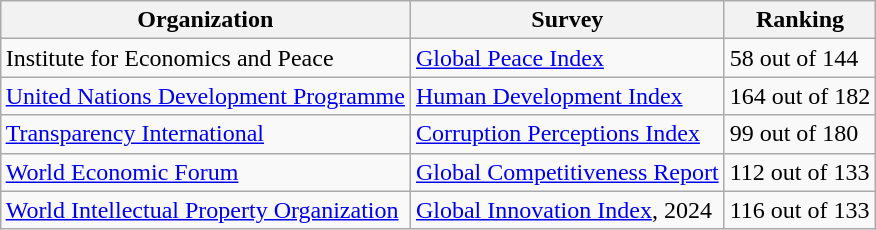<table class="wikitable" style="margin:1em auto;">
<tr>
<th>Organization</th>
<th>Survey</th>
<th>Ranking</th>
</tr>
<tr>
<td>Institute for Economics and Peace</td>
<td><a href='#'>Global Peace Index</a></td>
<td>58 out of 144</td>
</tr>
<tr>
<td><a href='#'>United Nations Development Programme</a></td>
<td><a href='#'>Human Development Index</a></td>
<td>164 out of 182</td>
</tr>
<tr>
<td><a href='#'>Transparency International</a></td>
<td><a href='#'>Corruption Perceptions Index</a></td>
<td>99 out of 180</td>
</tr>
<tr>
<td><a href='#'>World Economic Forum</a></td>
<td><a href='#'>Global Competitiveness Report</a></td>
<td>112 out of 133</td>
</tr>
<tr>
<td><a href='#'>World Intellectual Property Organization</a></td>
<td><a href='#'>Global Innovation Index</a>, 2024</td>
<td>116 out of 133</td>
</tr>
</table>
